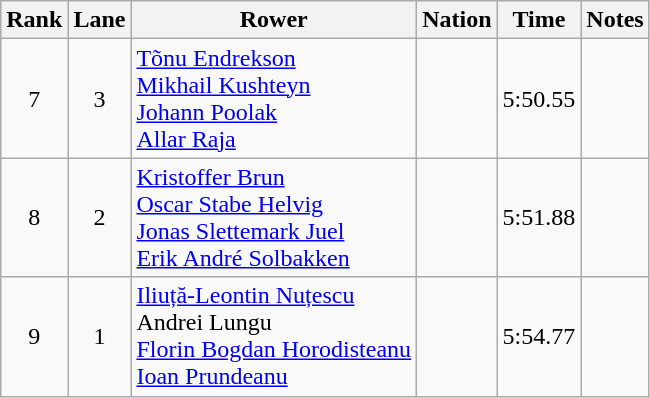<table class="wikitable sortable" style="text-align:center">
<tr>
<th>Rank</th>
<th>Lane</th>
<th>Rower</th>
<th>Nation</th>
<th>Time</th>
<th>Notes</th>
</tr>
<tr>
<td>7</td>
<td>3</td>
<td align="left"><a href='#'>Tõnu Endrekson</a><br><a href='#'>Mikhail Kushteyn</a><br><a href='#'>Johann Poolak</a><br><a href='#'>Allar Raja</a></td>
<td align="left"></td>
<td>5:50.55</td>
<td></td>
</tr>
<tr>
<td>8</td>
<td>2</td>
<td align="left"><a href='#'>Kristoffer Brun</a><br><a href='#'>Oscar Stabe Helvig</a><br><a href='#'>Jonas Slettemark Juel</a><br><a href='#'>Erik André Solbakken</a></td>
<td align="left"></td>
<td>5:51.88</td>
<td></td>
</tr>
<tr>
<td>9</td>
<td>1</td>
<td align=left><a href='#'>Iliuță-Leontin Nuțescu</a><br>Andrei Lungu<br><a href='#'>Florin Bogdan Horodisteanu</a><br><a href='#'>Ioan Prundeanu</a></td>
<td align=left></td>
<td>5:54.77</td>
<td></td>
</tr>
</table>
